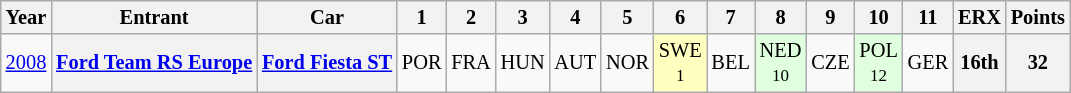<table class="wikitable" border="1" style="text-align:center; font-size:85%;">
<tr valign="top">
<th>Year</th>
<th>Entrant</th>
<th>Car</th>
<th>1</th>
<th>2</th>
<th>3</th>
<th>4</th>
<th>5</th>
<th>6</th>
<th>7</th>
<th>8</th>
<th>9</th>
<th>10</th>
<th>11</th>
<th>ERX</th>
<th>Points</th>
</tr>
<tr>
<td><a href='#'>2008</a></td>
<th nowrap><a href='#'>Ford Team RS Europe</a></th>
<th nowrap><a href='#'>Ford Fiesta ST</a></th>
<td>POR</td>
<td>FRA</td>
<td>HUN</td>
<td>AUT</td>
<td>NOR</td>
<td style="background:#FFFFBF;">SWE<br><small>1</small></td>
<td>BEL</td>
<td style="background:#DFFFDF;">NED<br><small>10</small></td>
<td>CZE</td>
<td style="background:#DFFFDF;">POL<br><small>12</small></td>
<td>GER</td>
<th>16th</th>
<th>32</th>
</tr>
</table>
